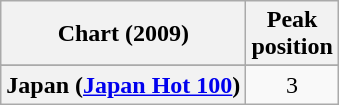<table class="wikitable sortable">
<tr>
<th scope="col">Chart (2009)</th>
<th scope="col">Peak<br>position</th>
</tr>
<tr>
</tr>
<tr>
<th>Japan (<a href='#'>Japan Hot 100</a>)</th>
<td style="text-align:center;">3</td>
</tr>
</table>
